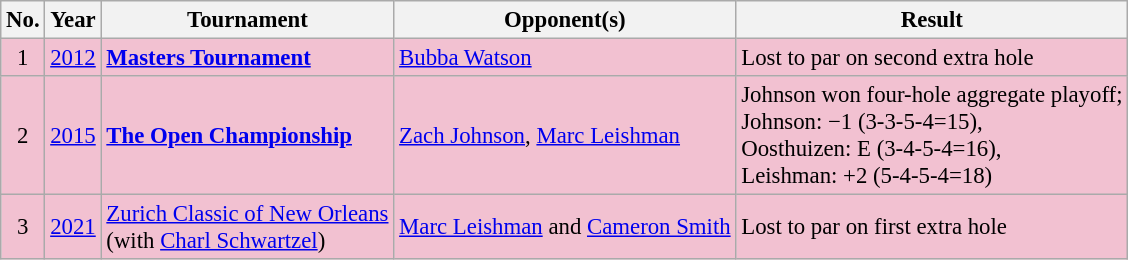<table class="wikitable" style="font-size:95%;">
<tr>
<th>No.</th>
<th>Year</th>
<th>Tournament</th>
<th>Opponent(s)</th>
<th>Result</th>
</tr>
<tr style="background:#F2C1D1;">
<td align=center>1</td>
<td><a href='#'>2012</a></td>
<td><strong><a href='#'>Masters Tournament</a></strong></td>
<td> <a href='#'>Bubba Watson</a></td>
<td>Lost to par on second extra hole</td>
</tr>
<tr style="background:#F2C1D1;">
<td align=center>2</td>
<td><a href='#'>2015</a></td>
<td><strong><a href='#'>The Open Championship</a></strong></td>
<td> <a href='#'>Zach Johnson</a>,  <a href='#'>Marc Leishman</a></td>
<td>Johnson won four-hole aggregate playoff;<br>Johnson: −1 (3-3-5-4=15),<br>Oosthuizen: E (3-4-5-4=16),<br>Leishman: +2 (5-4-5-4=18)</td>
</tr>
<tr style="background:#F2C1D1;">
<td align=center>3</td>
<td><a href='#'>2021</a></td>
<td><a href='#'>Zurich Classic of New Orleans</a><br>(with  <a href='#'>Charl Schwartzel</a>)</td>
<td> <a href='#'>Marc Leishman</a> and  <a href='#'>Cameron Smith</a></td>
<td>Lost to par on first extra hole</td>
</tr>
</table>
